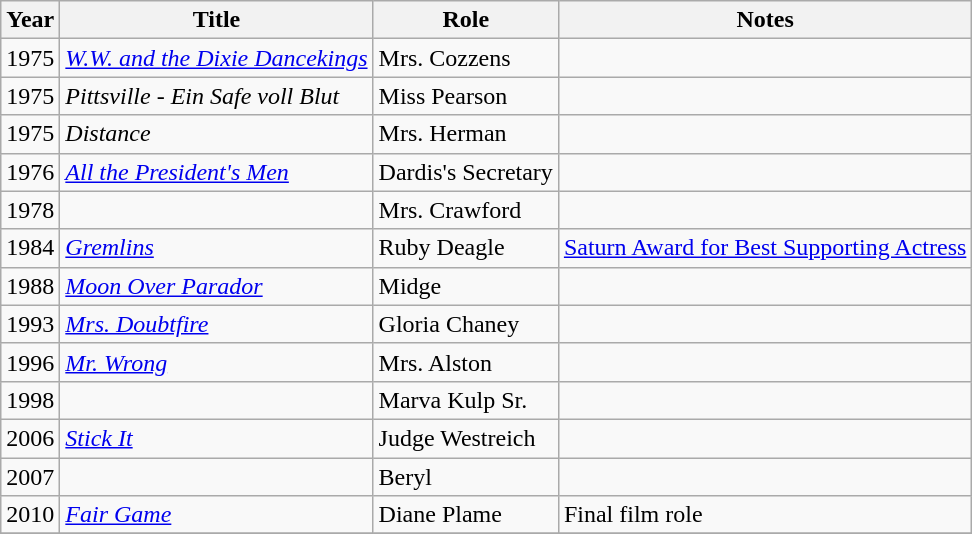<table class="wikitable sortable">
<tr>
<th>Year</th>
<th>Title</th>
<th>Role</th>
<th class="unsortable">Notes</th>
</tr>
<tr>
<td>1975</td>
<td><em><a href='#'>W.W. and the Dixie Dancekings</a></em></td>
<td>Mrs. Cozzens</td>
<td></td>
</tr>
<tr>
<td>1975</td>
<td><em>Pittsville - Ein Safe voll Blut</em></td>
<td>Miss Pearson</td>
<td></td>
</tr>
<tr>
<td>1975</td>
<td><em>Distance</em></td>
<td>Mrs. Herman</td>
<td></td>
</tr>
<tr>
<td>1976</td>
<td><em><a href='#'>All the President's Men</a></em></td>
<td>Dardis's Secretary</td>
<td></td>
</tr>
<tr>
<td>1978</td>
<td><em></em></td>
<td>Mrs. Crawford</td>
<td></td>
</tr>
<tr>
<td>1984</td>
<td><em><a href='#'>Gremlins</a></em></td>
<td>Ruby Deagle</td>
<td><a href='#'>Saturn Award for Best Supporting Actress</a></td>
</tr>
<tr>
<td>1988</td>
<td><em><a href='#'>Moon Over Parador</a></em></td>
<td>Midge</td>
<td></td>
</tr>
<tr>
<td>1993</td>
<td><em><a href='#'>Mrs. Doubtfire</a></em></td>
<td>Gloria Chaney</td>
<td></td>
</tr>
<tr>
<td>1996</td>
<td><em><a href='#'>Mr. Wrong</a></em></td>
<td>Mrs. Alston</td>
<td></td>
</tr>
<tr>
<td>1998</td>
<td><em></em></td>
<td>Marva Kulp Sr.</td>
<td></td>
</tr>
<tr>
<td>2006</td>
<td><em><a href='#'>Stick It</a></em></td>
<td>Judge Westreich</td>
<td></td>
</tr>
<tr>
<td>2007</td>
<td><em></em></td>
<td>Beryl</td>
<td></td>
</tr>
<tr>
<td>2010</td>
<td><em><a href='#'>Fair Game</a></em></td>
<td>Diane Plame</td>
<td>Final film role</td>
</tr>
<tr>
</tr>
</table>
